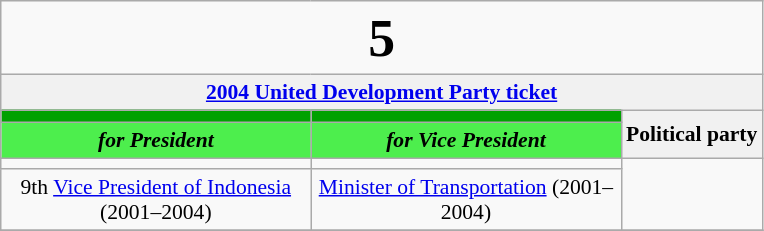<table class="wikitable" style="font-size:90%; text-align:center">
<tr>
<td colspan=3 style="text-align:center;"><big><big><big><big><big><strong>5</strong></big></big></big></big></big></td>
</tr>
<tr>
<td colspan=3 style="background:#f1f1f1;"><strong><a href='#'>2004 United Development Party ticket</a></strong></td>
</tr>
<tr>
<th style="font-size:135%; background:#00A100;"><a href='#'></a></th>
<th style="font-size:135%; background:#00A100;"><a href='#'></a></th>
<td rowspan=2 style="background:#f1f1f1;"><strong>Political party</strong></td>
</tr>
<tr style="color:#000; font-size:100%;">
<td style="width:3em; width:200px; background:#4DEE4D;"><strong><em>for President</em></strong></td>
<td style="width:3em; width:200px; background:#4DEE4D;"><strong><em>for Vice President</em></strong></td>
</tr>
<tr>
<td></td>
<td></td>
<td rowspan=2></td>
</tr>
<tr>
<td>9th <a href='#'>Vice President of Indonesia</a> (2001–2004)</td>
<td><a href='#'>Minister of Transportation</a> (2001–2004)</td>
</tr>
<tr>
</tr>
</table>
